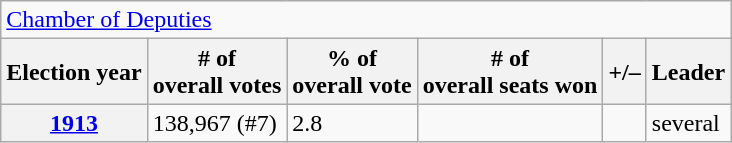<table class=wikitable>
<tr>
<td colspan=7><a href='#'>Chamber of Deputies</a></td>
</tr>
<tr>
<th>Election year</th>
<th># of<br>overall votes</th>
<th>% of<br>overall vote</th>
<th># of<br>overall seats won</th>
<th>+/–</th>
<th>Leader</th>
</tr>
<tr>
<th><a href='#'>1913</a></th>
<td>138,967 (#7)</td>
<td>2.8</td>
<td></td>
<td></td>
<td>several</td>
</tr>
</table>
